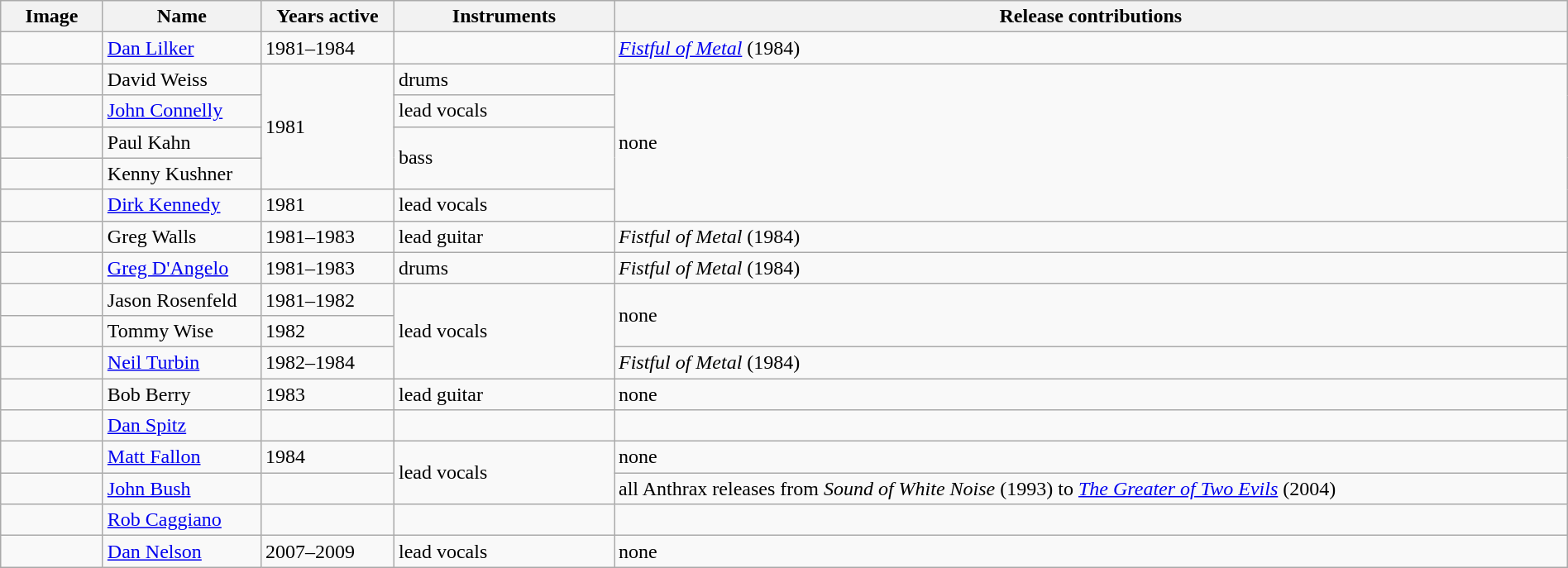<table class="wikitable" border="1" width=100%>
<tr>
<th width="75">Image</th>
<th width="120">Name</th>
<th width="100">Years active</th>
<th width="170">Instruments</th>
<th>Release contributions</th>
</tr>
<tr>
<td></td>
<td><a href='#'>Dan Lilker</a></td>
<td>1981–1984 </td>
<td></td>
<td><em><a href='#'>Fistful of Metal</a></em> (1984)</td>
</tr>
<tr>
<td></td>
<td>David Weiss</td>
<td rowspan="4">1981</td>
<td>drums</td>
<td rowspan="5">none</td>
</tr>
<tr>
<td></td>
<td><a href='#'>John Connelly</a></td>
<td>lead vocals</td>
</tr>
<tr>
<td></td>
<td>Paul Kahn</td>
<td rowspan="2">bass</td>
</tr>
<tr>
<td></td>
<td>Kenny Kushner</td>
</tr>
<tr>
<td></td>
<td><a href='#'>Dirk Kennedy</a></td>
<td>1981</td>
<td>lead vocals</td>
</tr>
<tr>
<td></td>
<td>Greg Walls</td>
<td>1981–1983</td>
<td>lead guitar</td>
<td><em>Fistful of Metal</em> (1984) </td>
</tr>
<tr>
<td></td>
<td><a href='#'>Greg D'Angelo</a></td>
<td>1981–1983</td>
<td>drums</td>
<td><em>Fistful of Metal</em> (1984) </td>
</tr>
<tr>
<td></td>
<td>Jason Rosenfeld</td>
<td>1981–1982</td>
<td rowspan="3">lead vocals</td>
<td rowspan="2">none</td>
</tr>
<tr>
<td></td>
<td>Tommy Wise</td>
<td>1982</td>
</tr>
<tr>
<td></td>
<td><a href='#'>Neil Turbin</a></td>
<td>1982–1984</td>
<td><em>Fistful of Metal</em> (1984)</td>
</tr>
<tr>
<td></td>
<td>Bob Berry</td>
<td>1983</td>
<td>lead guitar</td>
<td>none</td>
</tr>
<tr>
<td></td>
<td><a href='#'>Dan Spitz</a></td>
<td></td>
<td></td>
<td></td>
</tr>
<tr>
<td></td>
<td><a href='#'>Matt Fallon</a></td>
<td>1984</td>
<td rowspan="2">lead vocals</td>
<td>none</td>
</tr>
<tr>
<td></td>
<td><a href='#'>John Bush</a></td>
<td></td>
<td>all Anthrax releases from <em>Sound of White Noise</em> (1993) to <em><a href='#'>The Greater of Two Evils</a></em> (2004)</td>
</tr>
<tr>
<td></td>
<td><a href='#'>Rob Caggiano</a></td>
<td></td>
<td></td>
<td></td>
</tr>
<tr>
<td></td>
<td><a href='#'>Dan Nelson</a></td>
<td>2007–2009</td>
<td>lead vocals</td>
<td>none </td>
</tr>
</table>
